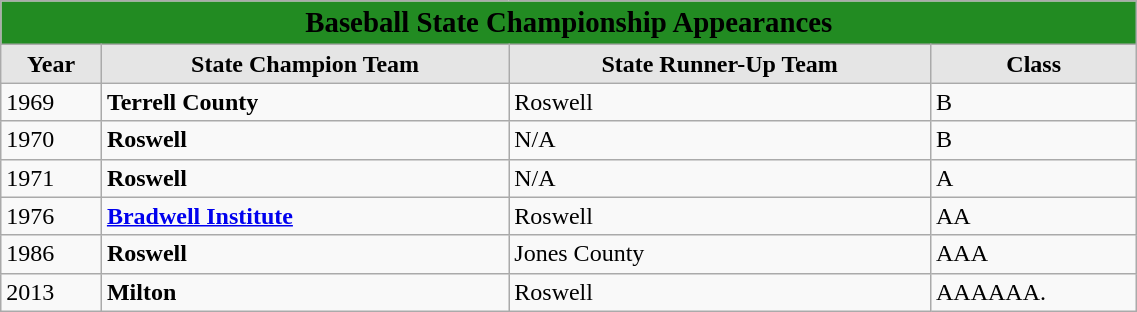<table class="wikitable" width=60%>
<tr>
<td colspan = 7 align=center bgcolor="#228b22"><span><big><strong>Baseball State Championship Appearances</strong></big></span></td>
</tr>
<tr>
<td align = center bgcolor="#e5e5e5"><strong>Year</strong></td>
<td colspan = 1 align=center bgcolor="#e5e5e5"><strong>State Champion Team</strong></td>
<td colspan = 1 align=center bgcolor="#e5e5e5"><strong>State Runner-Up Team</strong></td>
<td colspan = 1 align=center bgcolor="#e5e5e5"><strong>Class</strong></td>
</tr>
<tr>
<td>1969</td>
<td><strong>Terrell County</strong></td>
<td>Roswell</td>
<td>B</td>
</tr>
<tr>
<td>1970</td>
<td><strong>Roswell</strong></td>
<td>N/A</td>
<td>B</td>
</tr>
<tr>
<td>1971</td>
<td><strong>Roswell</strong></td>
<td>N/A</td>
<td>A</td>
</tr>
<tr>
<td>1976</td>
<td><strong><a href='#'>Bradwell Institute</a></strong></td>
<td>Roswell</td>
<td>AA</td>
</tr>
<tr>
<td>1986</td>
<td><strong>Roswell</strong></td>
<td>Jones County</td>
<td>AAA</td>
</tr>
<tr>
<td>2013</td>
<td><strong>Milton</strong></td>
<td>Roswell</td>
<td>AAAAAA.</td>
</tr>
</table>
